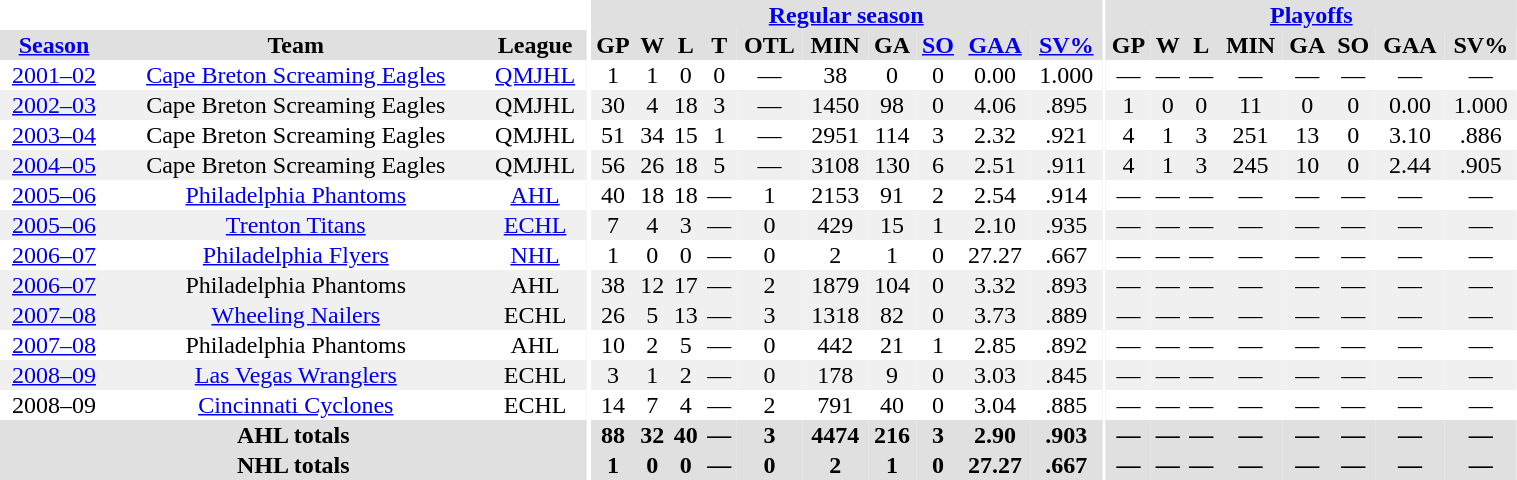<table border="0" cellpadding="1" cellspacing="0" style="width:80%; text-align:center;">
<tr bgcolor="#e0e0e0">
<th colspan="3" bgcolor="#ffffff"></th>
<th rowspan="99" bgcolor="#ffffff"></th>
<th colspan="10" bgcolor="#e0e0e0"><a href='#'>Regular season</a></th>
<th rowspan="99" bgcolor="#ffffff"></th>
<th colspan="8" bgcolor="#e0e0e0"><a href='#'>Playoffs</a></th>
</tr>
<tr bgcolor="#e0e0e0">
<th><a href='#'>Season</a></th>
<th>Team</th>
<th>League</th>
<th>GP</th>
<th>W</th>
<th>L</th>
<th>T</th>
<th>OTL</th>
<th>MIN</th>
<th>GA</th>
<th><a href='#'>SO</a></th>
<th><a href='#'>GAA</a></th>
<th><a href='#'>SV%</a></th>
<th>GP</th>
<th>W</th>
<th>L</th>
<th>MIN</th>
<th>GA</th>
<th>SO</th>
<th>GAA</th>
<th>SV%</th>
</tr>
<tr>
<td><a href='#'>2001–02</a></td>
<td><a href='#'>Cape Breton Screaming Eagles</a></td>
<td><a href='#'>QMJHL</a></td>
<td>1</td>
<td>1</td>
<td>0</td>
<td>0</td>
<td>—</td>
<td>38</td>
<td>0</td>
<td>0</td>
<td>0.00</td>
<td>1.000</td>
<td>—</td>
<td>—</td>
<td>—</td>
<td>—</td>
<td>—</td>
<td>—</td>
<td>—</td>
<td>—</td>
</tr>
<tr bgcolor="#f0f0f0">
<td><a href='#'>2002–03</a></td>
<td>Cape Breton Screaming Eagles</td>
<td>QMJHL</td>
<td>30</td>
<td>4</td>
<td>18</td>
<td>3</td>
<td>—</td>
<td>1450</td>
<td>98</td>
<td>0</td>
<td>4.06</td>
<td>.895</td>
<td>1</td>
<td>0</td>
<td>0</td>
<td>11</td>
<td>0</td>
<td>0</td>
<td>0.00</td>
<td>1.000</td>
</tr>
<tr>
<td><a href='#'>2003–04</a></td>
<td>Cape Breton Screaming Eagles</td>
<td>QMJHL</td>
<td>51</td>
<td>34</td>
<td>15</td>
<td>1</td>
<td>—</td>
<td>2951</td>
<td>114</td>
<td>3</td>
<td>2.32</td>
<td>.921</td>
<td>4</td>
<td>1</td>
<td>3</td>
<td>251</td>
<td>13</td>
<td>0</td>
<td>3.10</td>
<td>.886</td>
</tr>
<tr bgcolor="#f0f0f0">
<td><a href='#'>2004–05</a></td>
<td>Cape Breton Screaming Eagles</td>
<td>QMJHL</td>
<td>56</td>
<td>26</td>
<td>18</td>
<td>5</td>
<td>—</td>
<td>3108</td>
<td>130</td>
<td>6</td>
<td>2.51</td>
<td>.911</td>
<td>4</td>
<td>1</td>
<td>3</td>
<td>245</td>
<td>10</td>
<td>0</td>
<td>2.44</td>
<td>.905</td>
</tr>
<tr>
<td><a href='#'>2005–06</a></td>
<td><a href='#'>Philadelphia Phantoms</a></td>
<td><a href='#'>AHL</a></td>
<td>40</td>
<td>18</td>
<td>18</td>
<td>—</td>
<td>1</td>
<td>2153</td>
<td>91</td>
<td>2</td>
<td>2.54</td>
<td>.914</td>
<td>—</td>
<td>—</td>
<td>—</td>
<td>—</td>
<td>—</td>
<td>—</td>
<td>—</td>
<td>—</td>
</tr>
<tr bgcolor="#f0f0f0">
<td><a href='#'>2005–06</a></td>
<td><a href='#'>Trenton Titans</a></td>
<td><a href='#'>ECHL</a></td>
<td>7</td>
<td>4</td>
<td>3</td>
<td>—</td>
<td>0</td>
<td>429</td>
<td>15</td>
<td>1</td>
<td>2.10</td>
<td>.935</td>
<td>—</td>
<td>—</td>
<td>—</td>
<td>—</td>
<td>—</td>
<td>—</td>
<td>—</td>
<td>—</td>
</tr>
<tr>
<td><a href='#'>2006–07</a></td>
<td><a href='#'>Philadelphia Flyers</a></td>
<td><a href='#'>NHL</a></td>
<td>1</td>
<td>0</td>
<td>0</td>
<td>—</td>
<td>0</td>
<td>2</td>
<td>1</td>
<td>0</td>
<td>27.27</td>
<td>.667</td>
<td>—</td>
<td>—</td>
<td>—</td>
<td>—</td>
<td>—</td>
<td>—</td>
<td>—</td>
<td>—</td>
</tr>
<tr bgcolor="#f0f0f0">
<td><a href='#'>2006–07</a></td>
<td>Philadelphia Phantoms</td>
<td>AHL</td>
<td>38</td>
<td>12</td>
<td>17</td>
<td>—</td>
<td>2</td>
<td>1879</td>
<td>104</td>
<td>0</td>
<td>3.32</td>
<td>.893</td>
<td>—</td>
<td>—</td>
<td>—</td>
<td>—</td>
<td>—</td>
<td>—</td>
<td>—</td>
<td>—</td>
</tr>
<tr bgcolor="#f0f0f0">
<td><a href='#'>2007–08</a></td>
<td><a href='#'>Wheeling Nailers</a></td>
<td>ECHL</td>
<td>26</td>
<td>5</td>
<td>13</td>
<td>—</td>
<td>3</td>
<td>1318</td>
<td>82</td>
<td>0</td>
<td>3.73</td>
<td>.889</td>
<td>—</td>
<td>—</td>
<td>—</td>
<td>—</td>
<td>—</td>
<td>—</td>
<td>—</td>
<td>—</td>
</tr>
<tr>
<td><a href='#'>2007–08</a></td>
<td>Philadelphia Phantoms</td>
<td>AHL</td>
<td>10</td>
<td>2</td>
<td>5</td>
<td>—</td>
<td>0</td>
<td>442</td>
<td>21</td>
<td>1</td>
<td>2.85</td>
<td>.892</td>
<td>—</td>
<td>—</td>
<td>—</td>
<td>—</td>
<td>—</td>
<td>—</td>
<td>—</td>
<td>—</td>
</tr>
<tr bgcolor="#f0f0f0">
<td><a href='#'>2008–09</a></td>
<td><a href='#'>Las Vegas Wranglers</a></td>
<td>ECHL</td>
<td>3</td>
<td>1</td>
<td>2</td>
<td>—</td>
<td>0</td>
<td>178</td>
<td>9</td>
<td>0</td>
<td>3.03</td>
<td>.845</td>
<td>—</td>
<td>—</td>
<td>—</td>
<td>—</td>
<td>—</td>
<td>—</td>
<td>—</td>
<td>—</td>
</tr>
<tr>
<td>2008–09</td>
<td><a href='#'>Cincinnati Cyclones</a></td>
<td>ECHL</td>
<td>14</td>
<td>7</td>
<td>4</td>
<td>—</td>
<td>2</td>
<td>791</td>
<td>40</td>
<td>0</td>
<td>3.04</td>
<td>.885</td>
<td>—</td>
<td>—</td>
<td>—</td>
<td>—</td>
<td>—</td>
<td>—</td>
<td>—</td>
<td>—</td>
</tr>
<tr bgcolor="#e0e0e0">
<th colspan="3">AHL totals</th>
<th>88</th>
<th>32</th>
<th>40</th>
<th>—</th>
<th>3</th>
<th>4474</th>
<th>216</th>
<th>3</th>
<th>2.90</th>
<th>.903</th>
<th>—</th>
<th>—</th>
<th>—</th>
<th>—</th>
<th>—</th>
<th>—</th>
<th>—</th>
<th>—</th>
</tr>
<tr bgcolor="#e0e0e0">
<th colspan="3">NHL totals</th>
<th>1</th>
<th>0</th>
<th>0</th>
<th>—</th>
<th>0</th>
<th>2</th>
<th>1</th>
<th>0</th>
<th>27.27</th>
<th>.667</th>
<th>—</th>
<th>—</th>
<th>—</th>
<th>—</th>
<th>—</th>
<th>—</th>
<th>—</th>
<th>—</th>
</tr>
</table>
